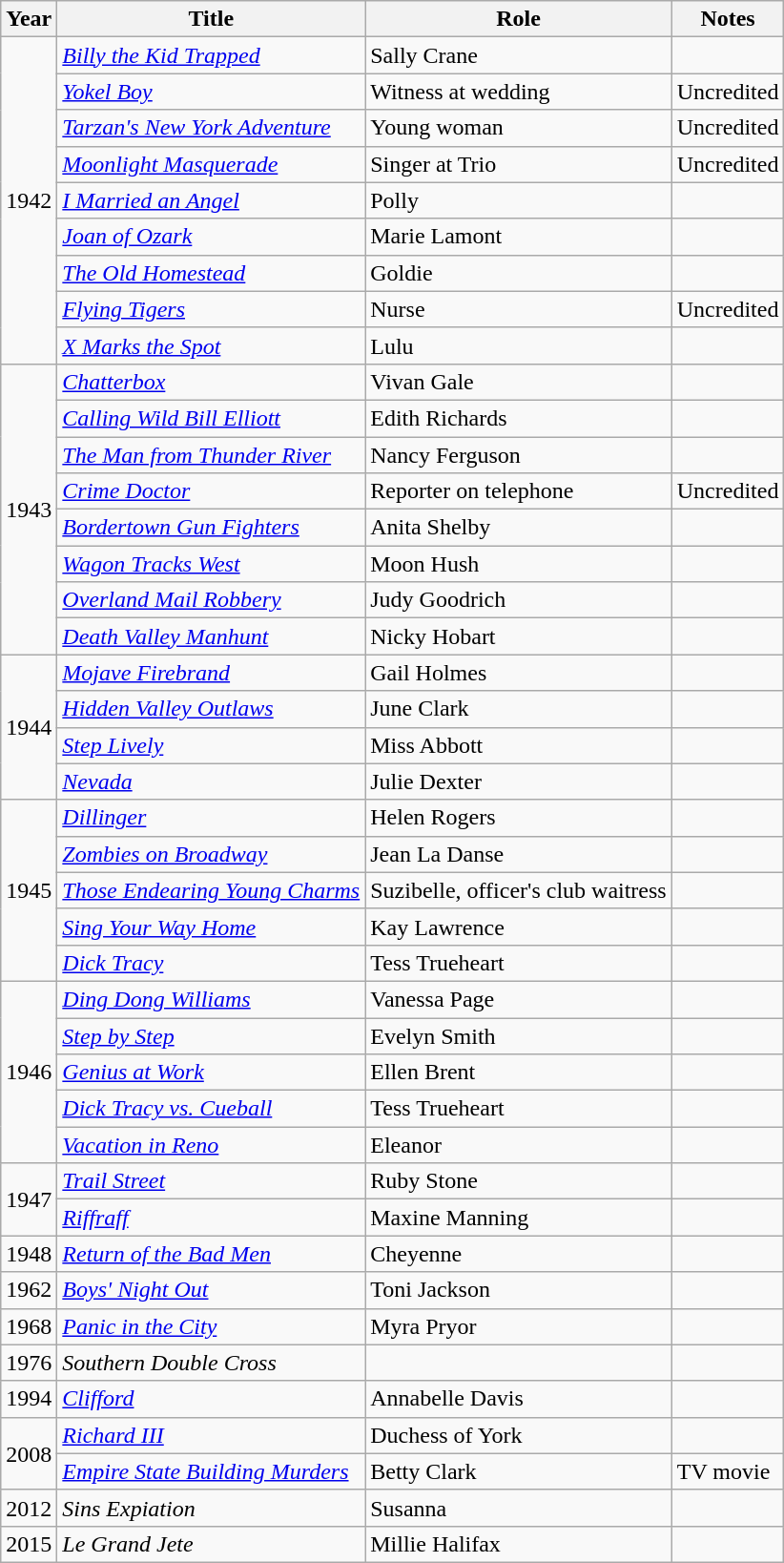<table class="wikitable">
<tr>
<th>Year</th>
<th>Title</th>
<th>Role</th>
<th>Notes</th>
</tr>
<tr>
<td rowspan=9>1942</td>
<td><em><a href='#'>Billy the Kid Trapped</a></em></td>
<td>Sally Crane</td>
<td></td>
</tr>
<tr>
<td><em><a href='#'>Yokel Boy</a></em></td>
<td>Witness at wedding</td>
<td>Uncredited</td>
</tr>
<tr>
<td><em><a href='#'>Tarzan's New York Adventure</a></em></td>
<td>Young woman</td>
<td>Uncredited</td>
</tr>
<tr>
<td><em><a href='#'>Moonlight Masquerade</a></em></td>
<td>Singer at Trio</td>
<td>Uncredited</td>
</tr>
<tr>
<td><em><a href='#'>I Married an Angel</a></em></td>
<td>Polly</td>
<td></td>
</tr>
<tr>
<td><em><a href='#'>Joan of Ozark</a></em></td>
<td>Marie Lamont</td>
<td></td>
</tr>
<tr>
<td><em><a href='#'>The Old Homestead</a></em></td>
<td>Goldie</td>
<td></td>
</tr>
<tr>
<td><em><a href='#'>Flying Tigers</a></em></td>
<td>Nurse</td>
<td>Uncredited</td>
</tr>
<tr>
<td><em><a href='#'>X Marks the Spot</a></em></td>
<td>Lulu</td>
<td></td>
</tr>
<tr>
<td rowspan=8>1943</td>
<td><em><a href='#'>Chatterbox</a></em></td>
<td>Vivan Gale</td>
<td></td>
</tr>
<tr>
<td><em><a href='#'>Calling Wild Bill Elliott</a></em></td>
<td>Edith Richards</td>
<td></td>
</tr>
<tr>
<td><em><a href='#'>The Man from Thunder River</a></em></td>
<td>Nancy Ferguson</td>
<td></td>
</tr>
<tr>
<td><em><a href='#'>Crime Doctor</a></em></td>
<td>Reporter on telephone</td>
<td>Uncredited</td>
</tr>
<tr>
<td><em><a href='#'>Bordertown Gun Fighters</a></em></td>
<td>Anita Shelby</td>
<td></td>
</tr>
<tr>
<td><em><a href='#'>Wagon Tracks West</a></em></td>
<td>Moon Hush</td>
<td></td>
</tr>
<tr>
<td><em><a href='#'>Overland Mail Robbery</a></em></td>
<td>Judy Goodrich</td>
<td></td>
</tr>
<tr>
<td><em><a href='#'>Death Valley Manhunt</a></em></td>
<td>Nicky Hobart</td>
<td></td>
</tr>
<tr>
<td rowspan=4>1944</td>
<td><em><a href='#'>Mojave Firebrand</a></em></td>
<td>Gail Holmes</td>
<td></td>
</tr>
<tr>
<td><em><a href='#'>Hidden Valley Outlaws</a></em></td>
<td>June Clark</td>
<td></td>
</tr>
<tr>
<td><em><a href='#'>Step Lively</a></em></td>
<td>Miss Abbott</td>
<td></td>
</tr>
<tr>
<td><em><a href='#'>Nevada</a></em></td>
<td>Julie Dexter</td>
<td></td>
</tr>
<tr>
<td rowspan=5>1945</td>
<td><em><a href='#'>Dillinger</a></em></td>
<td>Helen Rogers</td>
<td></td>
</tr>
<tr>
<td><em><a href='#'>Zombies on Broadway</a></em></td>
<td>Jean La Danse</td>
<td></td>
</tr>
<tr>
<td><em><a href='#'>Those Endearing Young Charms</a></em></td>
<td>Suzibelle, officer's club waitress</td>
<td></td>
</tr>
<tr>
<td><em><a href='#'>Sing Your Way Home</a></em></td>
<td>Kay Lawrence</td>
<td></td>
</tr>
<tr>
<td><em><a href='#'>Dick Tracy</a></em></td>
<td>Tess Trueheart</td>
<td></td>
</tr>
<tr>
<td rowspan=5>1946</td>
<td><em><a href='#'>Ding Dong Williams</a></em></td>
<td>Vanessa Page</td>
<td></td>
</tr>
<tr>
<td><em><a href='#'>Step by Step</a></em></td>
<td>Evelyn Smith</td>
<td></td>
</tr>
<tr>
<td><em><a href='#'>Genius at Work</a></em></td>
<td>Ellen Brent</td>
<td></td>
</tr>
<tr>
<td><em><a href='#'>Dick Tracy vs. Cueball</a></em></td>
<td>Tess Trueheart</td>
<td></td>
</tr>
<tr>
<td><em><a href='#'>Vacation in Reno</a></em></td>
<td>Eleanor</td>
<td></td>
</tr>
<tr>
<td rowspan=2>1947</td>
<td><em><a href='#'>Trail Street</a></em></td>
<td>Ruby Stone</td>
<td></td>
</tr>
<tr>
<td><em><a href='#'>Riffraff</a></em></td>
<td>Maxine Manning</td>
<td></td>
</tr>
<tr>
<td rowspan=1>1948</td>
<td><em><a href='#'>Return of the Bad Men</a></em></td>
<td>Cheyenne</td>
<td></td>
</tr>
<tr>
<td rowspan=1>1962</td>
<td><em><a href='#'>Boys' Night Out</a></em></td>
<td>Toni Jackson</td>
<td></td>
</tr>
<tr>
<td rowspan=1>1968</td>
<td><em><a href='#'>Panic in the City</a></em></td>
<td>Myra Pryor</td>
<td></td>
</tr>
<tr>
<td rowspan=1>1976</td>
<td><em>Southern Double Cross</em></td>
<td></td>
<td></td>
</tr>
<tr>
<td rowspan=1>1994</td>
<td><em><a href='#'>Clifford</a></em></td>
<td>Annabelle Davis</td>
<td></td>
</tr>
<tr>
<td rowspan=2>2008</td>
<td><em><a href='#'>Richard III</a></em></td>
<td>Duchess of York</td>
<td></td>
</tr>
<tr>
<td><em><a href='#'>Empire State Building Murders</a></em></td>
<td>Betty Clark</td>
<td>TV movie</td>
</tr>
<tr>
<td rowspan=1>2012</td>
<td><em>Sins Expiation</em></td>
<td>Susanna</td>
<td></td>
</tr>
<tr>
<td rowspan=1>2015</td>
<td><em>Le Grand Jete</em></td>
<td>Millie Halifax</td>
<td></td>
</tr>
</table>
